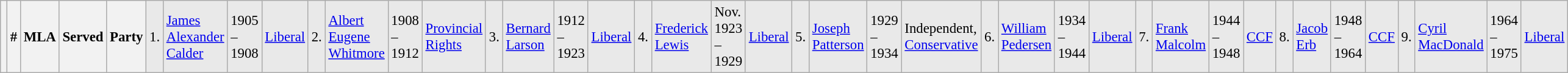<table class="wikitable" style="font-size: 95%; clear:both">
<tr style="background-color:#E9E9E9">
<th></th>
<th style="width: 25px">#</th>
<th style="width: 170px">MLA</th>
<th style="width: 80px">Served</th>
<th style="width: 150px">Party<br></th>
<td>1.</td>
<td><a href='#'>James Alexander Calder</a></td>
<td>1905 – 1908</td>
<td><a href='#'>Liberal</a><br></td>
<td>2.</td>
<td><a href='#'>Albert Eugene Whitmore</a></td>
<td>1908 – 1912</td>
<td><a href='#'>Provincial Rights</a><br></td>
<td>3.</td>
<td><a href='#'>Bernard Larson</a></td>
<td>1912 – 1923</td>
<td><a href='#'>Liberal</a><br></td>
<td>4.</td>
<td><a href='#'>Frederick Lewis</a></td>
<td>Nov. 1923 – 1929</td>
<td><a href='#'>Liberal</a><br></td>
<td>5.</td>
<td><a href='#'>Joseph Patterson</a></td>
<td>1929 – 1934</td>
<td>Independent, <a href='#'>Conservative</a><br></td>
<td>6.</td>
<td><a href='#'>William Pedersen</a></td>
<td>1934 – 1944</td>
<td><a href='#'>Liberal</a><br></td>
<td>7.</td>
<td><a href='#'>Frank Malcolm</a></td>
<td>1944 – 1948</td>
<td><a href='#'>CCF</a><br></td>
<td>8.</td>
<td><a href='#'>Jacob Erb</a></td>
<td>1948 – 1964</td>
<td><a href='#'>CCF</a><br></td>
<td>9.</td>
<td><a href='#'>Cyril MacDonald</a></td>
<td>1964 – 1975</td>
<td><a href='#'>Liberal</a></td>
</tr>
</table>
